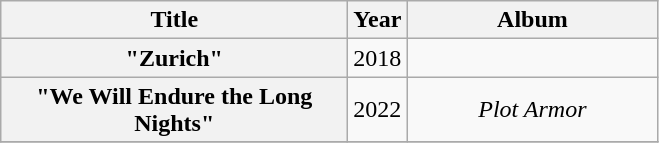<table class="wikitable plainrowheaders" style="text-align:center;">
<tr>
<th scope="col" style="width:14em;">Title</th>
<th scope="col">Year</th>
<th scope="col" style="width:10em;">Album</th>
</tr>
<tr>
<th scope="row">"Zurich"</th>
<td>2018</td>
<td></td>
</tr>
<tr>
<th scope="row">"We Will Endure the Long Nights"</th>
<td>2022</td>
<td><em>Plot Armor</em></td>
</tr>
<tr>
</tr>
</table>
